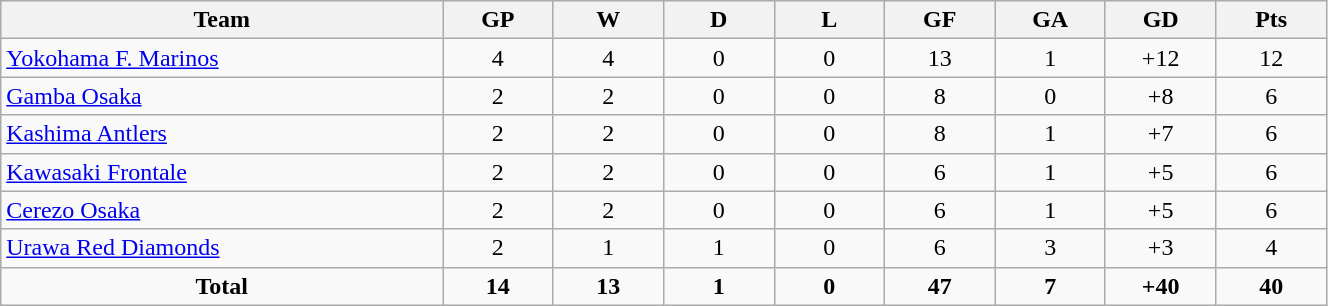<table width=70% class="wikitable" style="text-align:center">
<tr>
<th width=20%>Team</th>
<th width=5%>GP</th>
<th width=5%>W</th>
<th width=5%>D</th>
<th width=5%>L</th>
<th width=5%>GF</th>
<th width=5%>GA</th>
<th width=5%>GD</th>
<th width=5%>Pts</th>
</tr>
<tr>
<td align=left> <a href='#'>Yokohama F. Marinos</a></td>
<td>4</td>
<td>4</td>
<td>0</td>
<td>0</td>
<td>13</td>
<td>1</td>
<td>+12</td>
<td>12</td>
</tr>
<tr>
<td align=left> <a href='#'>Gamba Osaka</a></td>
<td>2</td>
<td>2</td>
<td>0</td>
<td>0</td>
<td>8</td>
<td>0</td>
<td>+8</td>
<td>6</td>
</tr>
<tr>
<td align=left> <a href='#'>Kashima Antlers</a></td>
<td>2</td>
<td>2</td>
<td>0</td>
<td>0</td>
<td>8</td>
<td>1</td>
<td>+7</td>
<td>6</td>
</tr>
<tr>
<td align=left> <a href='#'>Kawasaki Frontale</a></td>
<td>2</td>
<td>2</td>
<td>0</td>
<td>0</td>
<td>6</td>
<td>1</td>
<td>+5</td>
<td>6</td>
</tr>
<tr>
<td align=left> <a href='#'>Cerezo Osaka</a></td>
<td>2</td>
<td>2</td>
<td>0</td>
<td>0</td>
<td>6</td>
<td>1</td>
<td>+5</td>
<td>6</td>
</tr>
<tr>
<td align=left> <a href='#'>Urawa Red Diamonds</a></td>
<td>2</td>
<td>1</td>
<td>1</td>
<td>0</td>
<td>6</td>
<td>3</td>
<td>+3</td>
<td>4</td>
</tr>
<tr style="font-weight:bold">
<td>Total</td>
<td>14</td>
<td>13</td>
<td>1</td>
<td>0</td>
<td>47</td>
<td>7</td>
<td>+40</td>
<td>40</td>
</tr>
</table>
